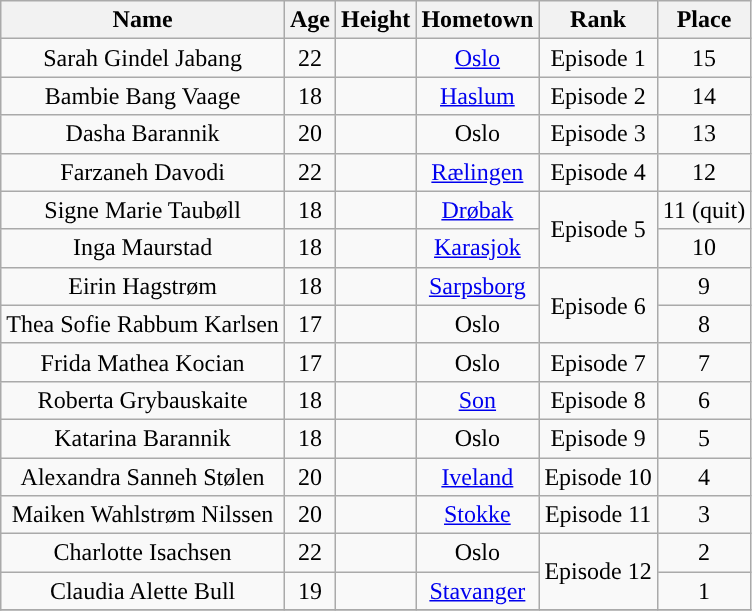<table class="wikitable sortable" style="text-align:center;">
<tr>
<th>Name</th>
<th>Age</th>
<th>Height</th>
<th>Hometown</th>
<th>Rank</th>
<th>Place</th>
</tr>
<tr>
<td>Sarah Gindel Jabang</td>
<td>22</td>
<td></td>
<td><a href='#'>Oslo</a></td>
<td>Episode 1</td>
<td>15</td>
</tr>
<tr>
<td>Bambie Bang Vaage</td>
<td>18</td>
<td></td>
<td><a href='#'>Haslum</a></td>
<td>Episode 2</td>
<td>14</td>
</tr>
<tr>
<td>Dasha Barannik</td>
<td>20</td>
<td></td>
<td>Oslo</td>
<td>Episode 3</td>
<td>13</td>
</tr>
<tr>
<td>Farzaneh Davodi</td>
<td>22</td>
<td></td>
<td><a href='#'>Rælingen</a></td>
<td>Episode 4</td>
<td>12</td>
</tr>
<tr>
<td>Signe Marie Taubøll</td>
<td>18</td>
<td></td>
<td><a href='#'>Drøbak</a></td>
<td rowspan="2">Episode 5</td>
<td>11 (quit)</td>
</tr>
<tr>
<td>Inga Maurstad</td>
<td>18</td>
<td></td>
<td><a href='#'>Karasjok</a></td>
<td>10</td>
</tr>
<tr>
<td>Eirin Hagstrøm</td>
<td>18</td>
<td></td>
<td><a href='#'>Sarpsborg</a></td>
<td rowspan="2">Episode 6</td>
<td>9</td>
</tr>
<tr>
<td>Thea Sofie Rabbum Karlsen</td>
<td>17</td>
<td></td>
<td>Oslo</td>
<td>8</td>
</tr>
<tr>
<td>Frida Mathea Kocian</td>
<td>17</td>
<td></td>
<td>Oslo</td>
<td>Episode 7</td>
<td>7</td>
</tr>
<tr>
<td>Roberta Grybauskaite</td>
<td>18</td>
<td></td>
<td><a href='#'>Son</a></td>
<td>Episode 8</td>
<td>6</td>
</tr>
<tr>
<td>Katarina Barannik</td>
<td>18</td>
<td></td>
<td>Oslo</td>
<td>Episode 9</td>
<td>5</td>
</tr>
<tr>
<td>Alexandra Sanneh Stølen</td>
<td>20</td>
<td></td>
<td><a href='#'>Iveland</a></td>
<td>Episode 10</td>
<td>4</td>
</tr>
<tr>
<td>Maiken Wahlstrøm Nilssen</td>
<td>20</td>
<td></td>
<td><a href='#'>Stokke</a></td>
<td>Episode 11</td>
<td>3</td>
</tr>
<tr>
<td>Charlotte Isachsen</td>
<td>22</td>
<td></td>
<td>Oslo</td>
<td rowspan="2">Episode 12</td>
<td>2</td>
</tr>
<tr>
<td>Claudia Alette Bull</td>
<td>19</td>
<td></td>
<td><a href='#'>Stavanger</a></td>
<td>1</td>
</tr>
<tr>
</tr>
</table>
